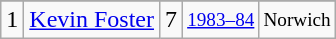<table class="wikitable">
<tr>
</tr>
<tr>
<td>1</td>
<td><a href='#'>Kevin Foster</a></td>
<td>7</td>
<td style="font-size:80%;"><a href='#'>1983–84</a></td>
<td style="font-size:80%;">Norwich</td>
</tr>
</table>
